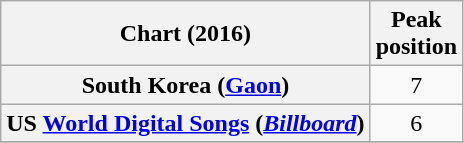<table class="wikitable plainrowheaders" style="text-align:center;">
<tr>
<th scope="col">Chart (2016)</th>
<th scope="col">Peak<br>position</th>
</tr>
<tr>
<th scope="row">South Korea (<a href='#'>Gaon</a>)</th>
<td>7</td>
</tr>
<tr>
<th scope="row">US <a href='#'>World Digital Songs</a> (<em><a href='#'>Billboard</a></em>)</th>
<td>6</td>
</tr>
<tr>
</tr>
</table>
